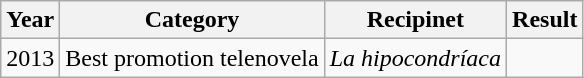<table class="wikitable">
<tr>
<th><strong>Year</strong></th>
<th><strong>Category</strong></th>
<th><strong>Recipinet</strong></th>
<th>Result</th>
</tr>
<tr>
<td rowspan="12">2013</td>
<td>Best promotion telenovela</td>
<td><em>La hipocondríaca</em></td>
<td></td>
</tr>
</table>
